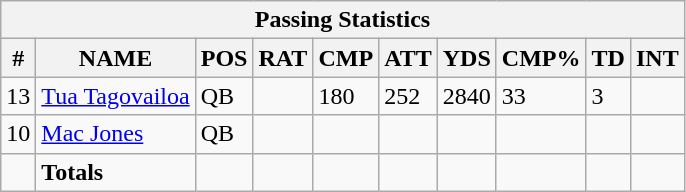<table class="wikitable sortable collapsible collapsed">
<tr>
<th colspan="10">Passing Statistics</th>
</tr>
<tr>
<th>#</th>
<th>NAME</th>
<th>POS</th>
<th>RAT</th>
<th>CMP</th>
<th>ATT</th>
<th>YDS</th>
<th>CMP%</th>
<th>TD</th>
<th>INT</th>
</tr>
<tr>
<td>13</td>
<td><a href='#'>Tua Tagovailoa</a></td>
<td>QB</td>
<td></td>
<td>180</td>
<td>252</td>
<td>2840</td>
<td>33</td>
<td>3</td>
<td></td>
</tr>
<tr>
<td>10</td>
<td><a href='#'>Mac Jones</a></td>
<td>QB</td>
<td></td>
<td></td>
<td></td>
<td></td>
<td></td>
<td></td>
<td></td>
</tr>
<tr>
<td></td>
<td><strong>Totals</strong></td>
<td></td>
<td></td>
<td></td>
<td></td>
<td></td>
<td></td>
<td></td>
<td></td>
</tr>
</table>
